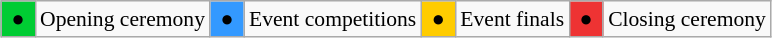<table class="wikitable" style="margin:0.5em auto; font-size:90%;position:relative;">
<tr>
<td bgcolor=#00cc33 align=center> ● </td>
<td>Opening ceremony</td>
<td bgcolor=#3399ff align=center> ● </td>
<td>Event competitions</td>
<td bgcolor=#ffcc00 align=center> ● </td>
<td>Event finals</td>
<td bgcolor=#ee3333> ● </td>
<td>Closing ceremony</td>
</tr>
</table>
